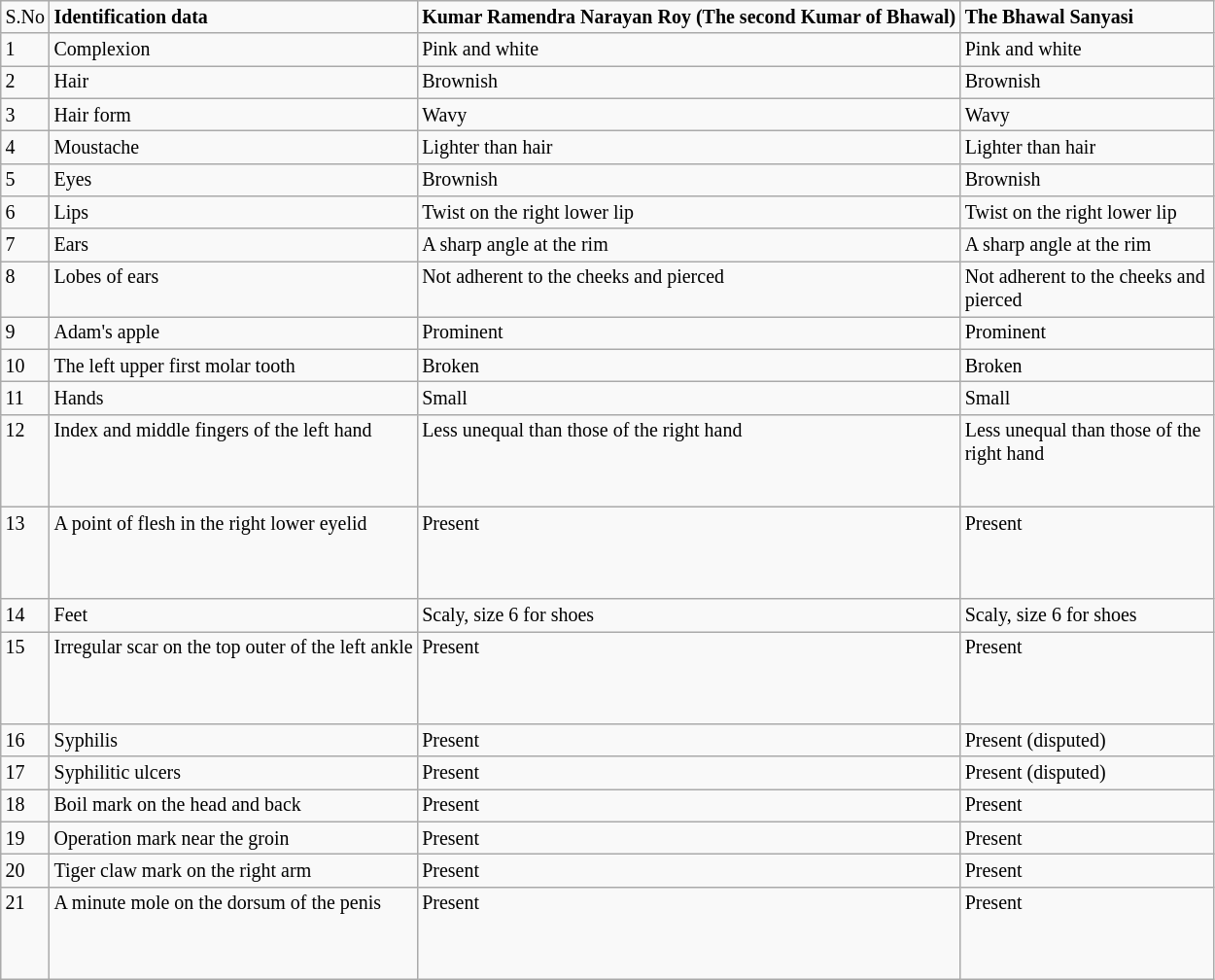<table class="wikitable">
<tr style="font-size:10pt; vertical-align:top;">
<td style="width:70.5; height:88.5;">S.No</td>
<td style="width:151.5;"><strong>Identification data</strong></td>
<td style="width:206.25;"><strong>Kumar Ramendra Narayan Roy (The second Kumar of Bhawal)</strong></td>
<td style="width:168px;"><strong>The Bhawal Sanyasi</strong></td>
</tr>
<tr style="font-size:10pt; vertical-align:top;">
<td style="height:18.75;">1</td>
<td>Complexion</td>
<td>Pink and white</td>
<td>Pink and white</td>
</tr>
<tr style="font-size:10pt; vertical-align:top;">
<td style="height:26.25;">2</td>
<td>Hair</td>
<td>Brownish</td>
<td>Brownish</td>
</tr>
<tr style="font-size:10pt; vertical-align:top;">
<td style="height:23.25;">3</td>
<td>Hair form</td>
<td>Wavy</td>
<td>Wavy</td>
</tr>
<tr style="font-size:10pt; vertical-align:top;">
<td style="height:19.5;">4</td>
<td>Moustache</td>
<td>Lighter than hair</td>
<td>Lighter than hair</td>
</tr>
<tr style="font-size:10pt; vertical-align:top;">
<td style="height:19.5;">5</td>
<td>Eyes</td>
<td>Brownish</td>
<td>Brownish</td>
</tr>
<tr style="font-size:10pt; vertical-align:top;">
<td style="height:38.25;">6</td>
<td>Lips</td>
<td>Twist on the right lower lip</td>
<td>Twist on the right lower lip</td>
</tr>
<tr style="font-size:10pt; vertical-align:top;">
<td style="height:38.25;">7</td>
<td>Ears</td>
<td>A sharp angle at the rim</td>
<td>A sharp angle at the rim</td>
</tr>
<tr style="font-size:10pt; vertical-align:top;">
<td style="height:38.25;">8</td>
<td>Lobes of ears</td>
<td>Not adherent to the cheeks and pierced</td>
<td>Not adherent to the cheeks and pierced</td>
</tr>
<tr style="font-size:10pt; vertical-align:top;">
<td style="height:19.5;">9</td>
<td>Adam's apple</td>
<td>Prominent</td>
<td>Prominent</td>
</tr>
<tr style="font-size:10pt; vertical-align:top;">
<td style="height:38.25;">10</td>
<td>The left upper first molar tooth</td>
<td>Broken</td>
<td>Broken</td>
</tr>
<tr style="font-size:10pt; vertical-align:top;">
<td style="height:19.5;">11</td>
<td>Hands</td>
<td>Small</td>
<td>Small</td>
</tr>
<tr style="font-size:10pt; vertical-align:top;">
<td style="height:57px;">12</td>
<td>Index and middle fingers of the left hand</td>
<td>Less unequal than those of the right hand</td>
<td>Less unequal than those of the right hand</td>
</tr>
<tr style="font-size:10pt; vertical-align:top;">
<td style="height:57px;">13</td>
<td>A point of flesh in the right lower eyelid</td>
<td>Present</td>
<td>Present</td>
</tr>
<tr style="font-size:10pt; vertical-align:top;">
<td style="height:38.25;">14</td>
<td>Feet</td>
<td>Scaly, size 6 for shoes</td>
<td>Scaly, size 6 for shoes</td>
</tr>
<tr style="font-size:10pt; vertical-align:top;">
<td style="height:57px;">15</td>
<td>Irregular scar on the top outer of the left ankle</td>
<td>Present</td>
<td>Present</td>
</tr>
<tr style="font-size:10pt; vertical-align:top;">
<td style="height:19.5;">16</td>
<td>Syphilis</td>
<td>Present</td>
<td>Present (disputed)</td>
</tr>
<tr style="font-size:10pt; vertical-align:top;">
<td style="height:19.5;">17</td>
<td>Syphilitic ulcers</td>
<td>Present</td>
<td>Present (disputed)</td>
</tr>
<tr style="font-size:10pt; vertical-align:top;">
<td style="height:38.25;">18</td>
<td>Boil mark on the head and back</td>
<td>Present</td>
<td>Present</td>
</tr>
<tr style="font-size:10pt; vertical-align:top;">
<td style="height:38.25;">19</td>
<td>Operation mark near the groin</td>
<td>Present</td>
<td>Present</td>
</tr>
<tr style="font-size:10pt; vertical-align:top;">
<td style="height:38.25;">20</td>
<td>Tiger claw mark on the right arm</td>
<td>Present</td>
<td>Present</td>
</tr>
<tr style="font-size:10pt; vertical-align:top;">
<td style="height:57px;">21</td>
<td>A minute mole on the dorsum of the penis</td>
<td>Present</td>
<td>Present</td>
</tr>
</table>
